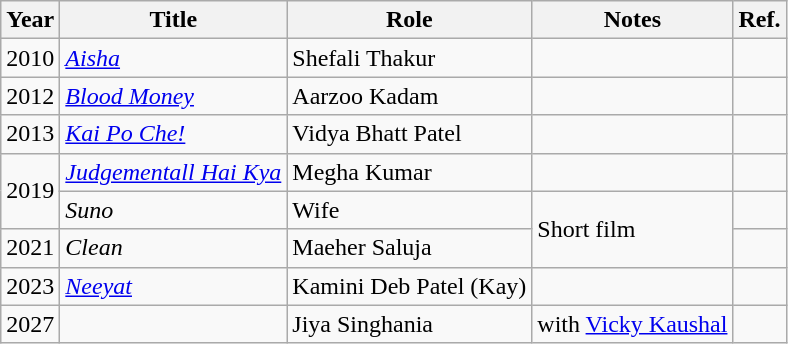<table class="wikitable sortable">
<tr>
<th>Year</th>
<th>Title</th>
<th>Role</th>
<th class="unsortable">Notes</th>
<th class="unsortable">Ref.</th>
</tr>
<tr>
<td>2010</td>
<td><em><a href='#'>Aisha</a></em></td>
<td>Shefali Thakur</td>
<td></td>
<td></td>
</tr>
<tr>
<td>2012</td>
<td><em><a href='#'>Blood Money</a></em></td>
<td>Aarzoo Kadam</td>
<td></td>
<td></td>
</tr>
<tr>
<td>2013</td>
<td scope="row"><em><a href='#'>Kai Po Che!</a></em></td>
<td>Vidya Bhatt Patel</td>
<td></td>
<td></td>
</tr>
<tr>
<td rowspan="2">2019</td>
<td><em><a href='#'>Judgementall Hai Kya</a></em></td>
<td>Megha Kumar</td>
<td></td>
<td></td>
</tr>
<tr>
<td><em>Suno</em></td>
<td>Wife</td>
<td rowspan="2">Short film</td>
<td></td>
</tr>
<tr>
<td>2021</td>
<td><em>Clean</em></td>
<td>Maeher Saluja</td>
<td></td>
</tr>
<tr>
<td>2023</td>
<td><em><a href='#'>Neeyat</a></em></td>
<td>Kamini Deb Patel (Kay)</td>
<td></td>
<td></td>
</tr>
<tr>
<td>2027</td>
<td></td>
<td>Jiya Singhania</td>
<td>with <a href='#'>Vicky Kaushal</a></td>
<td></td>
</tr>
</table>
